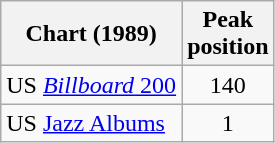<table class="wikitable sortable">
<tr>
<th>Chart (1989)</th>
<th>Peak<br>position</th>
</tr>
<tr>
<td>US <a href='#'><em>Billboard</em> 200</a></td>
<td align="center">140</td>
</tr>
<tr>
<td>US <a href='#'>Jazz Albums</a></td>
<td align="center">1</td>
</tr>
</table>
